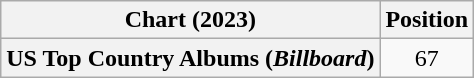<table class="wikitable plainrowheaders" style="text-align:center">
<tr>
<th scope="col">Chart (2023)</th>
<th scope="col">Position</th>
</tr>
<tr>
<th scope="row">US Top Country Albums (<em>Billboard</em>)</th>
<td>67</td>
</tr>
</table>
